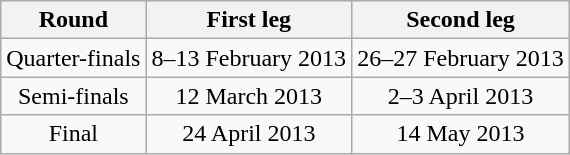<table class="wikitable" style="text-align:center">
<tr>
<th>Round</th>
<th>First leg</th>
<th>Second leg</th>
</tr>
<tr>
<td>Quarter-finals</td>
<td>8–13 February 2013</td>
<td>26–27 February 2013</td>
</tr>
<tr>
<td>Semi-finals</td>
<td>12 March 2013</td>
<td>2–3 April 2013</td>
</tr>
<tr>
<td>Final</td>
<td>24 April 2013</td>
<td>14 May 2013</td>
</tr>
</table>
